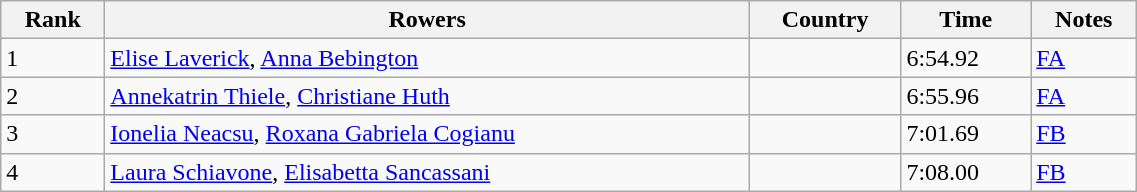<table class="wikitable sortable" width=60%>
<tr>
<th>Rank</th>
<th>Rowers</th>
<th>Country</th>
<th>Time</th>
<th>Notes</th>
</tr>
<tr>
<td>1</td>
<td><a href='#'>Elise Laverick</a>, <a href='#'>Anna Bebington</a></td>
<td></td>
<td>6:54.92</td>
<td><a href='#'>FA</a></td>
</tr>
<tr>
<td>2</td>
<td><a href='#'>Annekatrin Thiele</a>, <a href='#'>Christiane Huth</a></td>
<td></td>
<td>6:55.96</td>
<td><a href='#'>FA</a></td>
</tr>
<tr>
<td>3</td>
<td><a href='#'>Ionelia Neacsu</a>, <a href='#'>Roxana Gabriela Cogianu</a></td>
<td></td>
<td>7:01.69</td>
<td><a href='#'>FB</a></td>
</tr>
<tr>
<td>4</td>
<td><a href='#'>Laura Schiavone</a>, <a href='#'>Elisabetta Sancassani</a></td>
<td></td>
<td>7:08.00</td>
<td><a href='#'>FB</a></td>
</tr>
</table>
